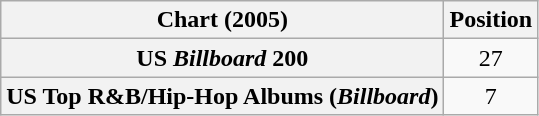<table class="wikitable sortable plainrowheaders" style="text-align:center">
<tr>
<th scope="col">Chart (2005)</th>
<th scope="col">Position</th>
</tr>
<tr>
<th scope="row">US <em>Billboard</em> 200</th>
<td>27</td>
</tr>
<tr>
<th scope="row">US Top R&B/Hip-Hop Albums (<em>Billboard</em>)</th>
<td>7</td>
</tr>
</table>
